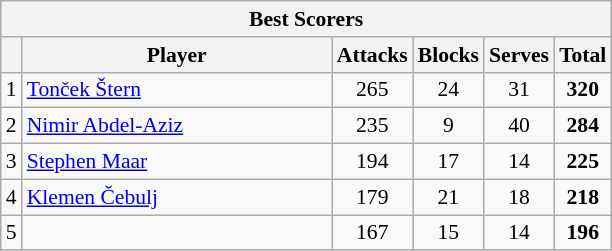<table class="wikitable sortable" style=font-size:90%>
<tr>
<th colspan=6>Best Scorers</th>
</tr>
<tr>
<th></th>
<th width=200>Player</th>
<th width=20>Attacks</th>
<th width=20>Blocks</th>
<th width=20>Serves</th>
<th width=20>Total</th>
</tr>
<tr>
<td>1</td>
<td> <a href='#'>Tonček Štern</a></td>
<td align=center>265</td>
<td align=center>24</td>
<td align=center>31</td>
<td align=center><strong>320</strong></td>
</tr>
<tr>
<td>2</td>
<td> <a href='#'>Nimir Abdel-Aziz</a></td>
<td align=center>235</td>
<td align=center>9</td>
<td align=center>40</td>
<td align=center><strong>284</strong></td>
</tr>
<tr>
<td>3</td>
<td> <a href='#'>Stephen Maar</a></td>
<td align=center>194</td>
<td align=center>17</td>
<td align=center>14</td>
<td align=center><strong>225</strong></td>
</tr>
<tr>
<td>4</td>
<td> <a href='#'>Klemen Čebulj</a></td>
<td align=center>179</td>
<td align=center>21</td>
<td align=center>18</td>
<td align=center><strong>218</strong></td>
</tr>
<tr>
<td>5</td>
<td> </td>
<td align=center>167</td>
<td align=center>15</td>
<td align=center>14</td>
<td align=center><strong>196</strong></td>
</tr>
</table>
